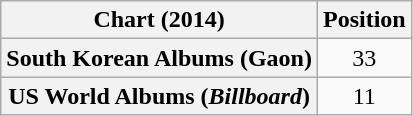<table class="wikitable plainrowheaders" style="text-align:center">
<tr>
<th scope="col">Chart (2014)</th>
<th scope="col">Position</th>
</tr>
<tr>
<th scope="row">South Korean Albums (Gaon)</th>
<td>33</td>
</tr>
<tr>
<th scope="row">US World Albums (<em>Billboard</em>)</th>
<td>11</td>
</tr>
</table>
